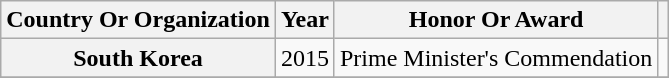<table class="wikitable plainrowheaders sortable" style="margin-right: 0;">
<tr>
<th scope="col">Country Or Organization</th>
<th scope="col">Year</th>
<th scope="col">Honor Or Award</th>
<th scope="col" class="unsortable"></th>
</tr>
<tr>
<th scope="row">South Korea</th>
<td style="text-align:center">2015</td>
<td>Prime Minister's Commendation</td>
<td style="text-align:center"></td>
</tr>
<tr>
</tr>
</table>
